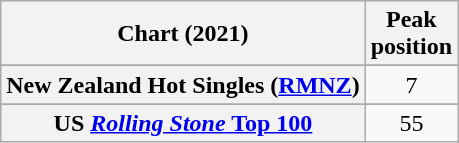<table class="wikitable sortable plainrowheaders" style="text-align:center">
<tr>
<th scope="col">Chart (2021)</th>
<th scope="col">Peak<br>position</th>
</tr>
<tr>
</tr>
<tr>
<th scope="row">New Zealand Hot Singles (<a href='#'>RMNZ</a>)</th>
<td>7</td>
</tr>
<tr>
</tr>
<tr>
</tr>
<tr>
</tr>
<tr>
<th scope="row">US <a href='#'><em>Rolling Stone</em> Top 100</a></th>
<td>55</td>
</tr>
</table>
